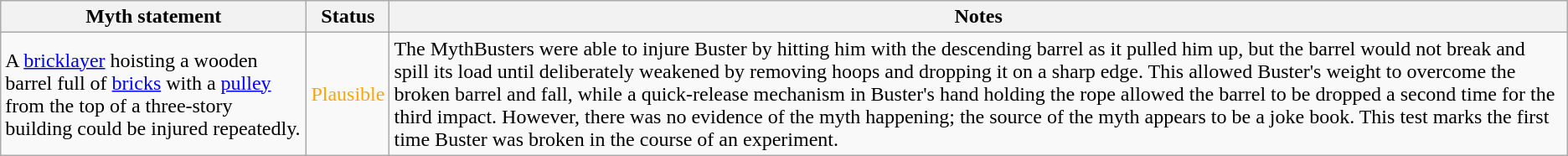<table class="wikitable">
<tr>
<th>Myth statement</th>
<th>Status</th>
<th>Notes</th>
</tr>
<tr>
<td>A <a href='#'>bricklayer</a> hoisting a wooden barrel full of <a href='#'>bricks</a> with a <a href='#'>pulley</a> from the top of a three-story building could be injured repeatedly.</td>
<td style="color:orange">Plausible</td>
<td>The MythBusters were able to injure Buster by hitting him with the descending barrel as it pulled him up, but the barrel would not break and spill its load until deliberately weakened by removing hoops and dropping it on a sharp edge. This allowed Buster's weight to overcome the broken barrel and fall, while a quick-release mechanism in Buster's hand holding the rope allowed the barrel to be dropped a second time for the third impact. However, there was no evidence of the myth happening; the source of the myth appears to be a joke book. This test marks the first time Buster was broken in the course of an experiment.</td>
</tr>
</table>
